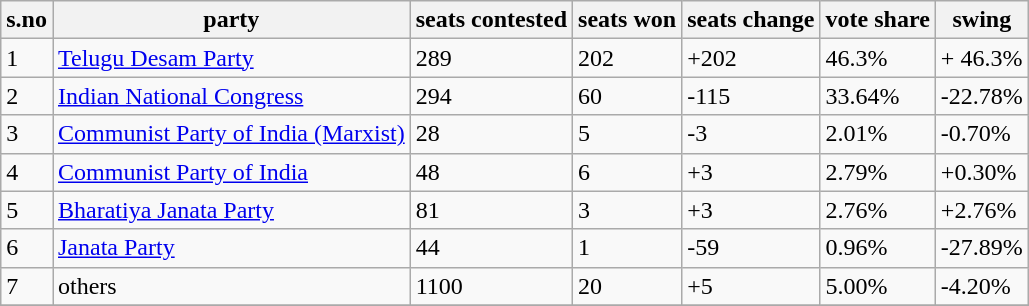<table class="sortable wikitable">
<tr>
<th>s.no</th>
<th>party</th>
<th>seats contested</th>
<th>seats won</th>
<th>seats change</th>
<th>vote share</th>
<th>swing</th>
</tr>
<tr>
<td>1</td>
<td><a href='#'>Telugu Desam Party</a></td>
<td>289</td>
<td>202</td>
<td>+202</td>
<td>46.3%</td>
<td>+ 46.3%</td>
</tr>
<tr>
<td>2</td>
<td><a href='#'>Indian National Congress</a></td>
<td>294</td>
<td>60</td>
<td>-115</td>
<td>33.64%</td>
<td>-22.78%</td>
</tr>
<tr>
<td>3</td>
<td><a href='#'>Communist Party of India (Marxist)</a></td>
<td>28</td>
<td>5</td>
<td>-3</td>
<td>2.01%</td>
<td>-0.70%</td>
</tr>
<tr>
<td>4</td>
<td><a href='#'>Communist Party of India</a></td>
<td>48</td>
<td>6</td>
<td>+3</td>
<td>2.79%</td>
<td>+0.30%</td>
</tr>
<tr>
<td>5</td>
<td><a href='#'>Bharatiya Janata Party</a></td>
<td>81</td>
<td>3</td>
<td>+3</td>
<td>2.76%</td>
<td>+2.76%</td>
</tr>
<tr>
<td>6</td>
<td><a href='#'>Janata Party</a></td>
<td>44</td>
<td>1</td>
<td>-59</td>
<td>0.96%</td>
<td>-27.89%</td>
</tr>
<tr>
<td>7</td>
<td>others</td>
<td>1100</td>
<td>20</td>
<td>+5</td>
<td>5.00%</td>
<td>-4.20%</td>
</tr>
<tr>
</tr>
</table>
